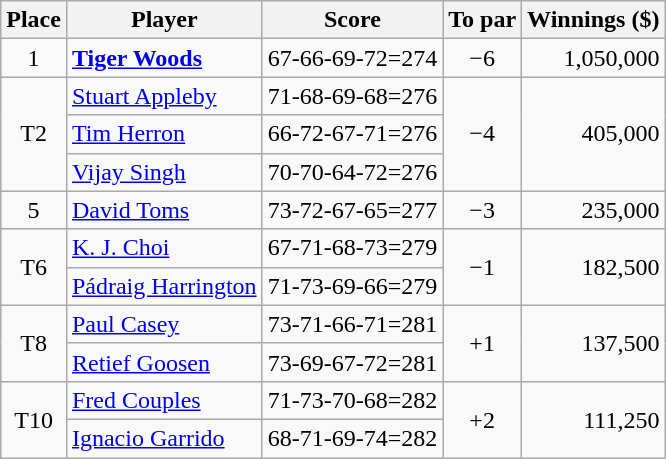<table class="wikitable">
<tr>
<th>Place</th>
<th>Player</th>
<th>Score</th>
<th>To par</th>
<th>Winnings ($)</th>
</tr>
<tr>
<td align="center">1</td>
<td> <strong><a href='#'>Tiger Woods</a></strong></td>
<td>67-66-69-72=274</td>
<td align=center>−6</td>
<td align="right">1,050,000</td>
</tr>
<tr>
<td rowspan="3" align="center">T2</td>
<td> <a href='#'>Stuart Appleby</a></td>
<td>71-68-69-68=276</td>
<td rowspan="3" align=center>−4</td>
<td rowspan="3" align="right">405,000</td>
</tr>
<tr>
<td> <a href='#'>Tim Herron</a></td>
<td>66-72-67-71=276</td>
</tr>
<tr>
<td> <a href='#'>Vijay Singh</a></td>
<td>70-70-64-72=276</td>
</tr>
<tr>
<td align="center">5</td>
<td> <a href='#'>David Toms</a></td>
<td>73-72-67-65=277</td>
<td align=center>−3</td>
<td align="right">235,000</td>
</tr>
<tr>
<td rowspan="2" align="center">T6</td>
<td> <a href='#'>K. J. Choi</a></td>
<td>67-71-68-73=279</td>
<td rowspan="2" align=center>−1</td>
<td rowspan="2" align="right">182,500</td>
</tr>
<tr>
<td> <a href='#'>Pádraig Harrington</a></td>
<td>71-73-69-66=279</td>
</tr>
<tr>
<td rowspan="2" align="center">T8</td>
<td> <a href='#'>Paul Casey</a></td>
<td>73-71-66-71=281</td>
<td rowspan="2" align="center">+1</td>
<td rowspan="2" align="right">137,500</td>
</tr>
<tr>
<td> <a href='#'>Retief Goosen</a></td>
<td>73-69-67-72=281</td>
</tr>
<tr>
<td rowspan="2" align="center">T10</td>
<td> <a href='#'>Fred Couples</a></td>
<td>71-73-70-68=282</td>
<td rowspan="2" align="center">+2</td>
<td rowspan="2" align="right">111,250</td>
</tr>
<tr>
<td> <a href='#'>Ignacio Garrido</a></td>
<td>68-71-69-74=282</td>
</tr>
</table>
